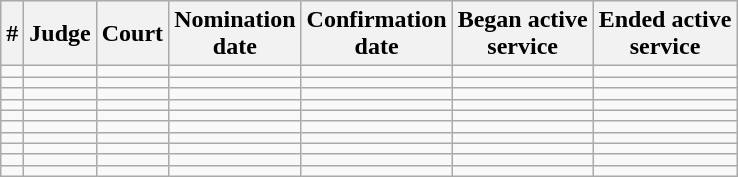<table class="sortable wikitable">
<tr bgcolor="#ececec">
<th>#</th>
<th>Judge</th>
<th>Court<br></th>
<th>Nomination<br>date</th>
<th>Confirmation<br>date</th>
<th>Began active<br>service</th>
<th>Ended active<br>service</th>
</tr>
<tr>
<td></td>
<td></td>
<td></td>
<td></td>
<td></td>
<td></td>
<td></td>
</tr>
<tr>
<td></td>
<td></td>
<td></td>
<td></td>
<td></td>
<td></td>
<td></td>
</tr>
<tr>
<td></td>
<td></td>
<td></td>
<td></td>
<td></td>
<td></td>
<td></td>
</tr>
<tr>
<td></td>
<td></td>
<td></td>
<td></td>
<td></td>
<td></td>
<td></td>
</tr>
<tr>
<td></td>
<td></td>
<td></td>
<td></td>
<td></td>
<td></td>
<td></td>
</tr>
<tr>
<td></td>
<td></td>
<td></td>
<td></td>
<td></td>
<td></td>
<td></td>
</tr>
<tr>
<td></td>
<td></td>
<td></td>
<td></td>
<td></td>
<td></td>
<td></td>
</tr>
<tr>
<td></td>
<td></td>
<td></td>
<td></td>
<td></td>
<td></td>
<td></td>
</tr>
<tr>
<td></td>
<td></td>
<td></td>
<td></td>
<td></td>
<td></td>
<td></td>
</tr>
<tr>
<td></td>
<td></td>
<td></td>
<td></td>
<td></td>
<td></td>
<td></td>
</tr>
</table>
